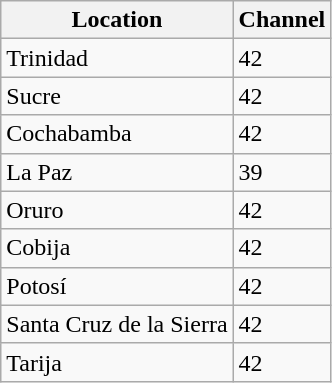<table class="wikitable sortable">
<tr>
<th>Location</th>
<th>Channel</th>
</tr>
<tr>
<td>Trinidad</td>
<td>42</td>
</tr>
<tr>
<td>Sucre</td>
<td>42</td>
</tr>
<tr>
<td>Cochabamba</td>
<td>42</td>
</tr>
<tr>
<td>La Paz</td>
<td>39</td>
</tr>
<tr>
<td>Oruro</td>
<td>42</td>
</tr>
<tr>
<td>Cobija</td>
<td>42</td>
</tr>
<tr>
<td>Potosí</td>
<td>42</td>
</tr>
<tr>
<td>Santa Cruz de la Sierra</td>
<td>42</td>
</tr>
<tr>
<td>Tarija</td>
<td>42</td>
</tr>
</table>
